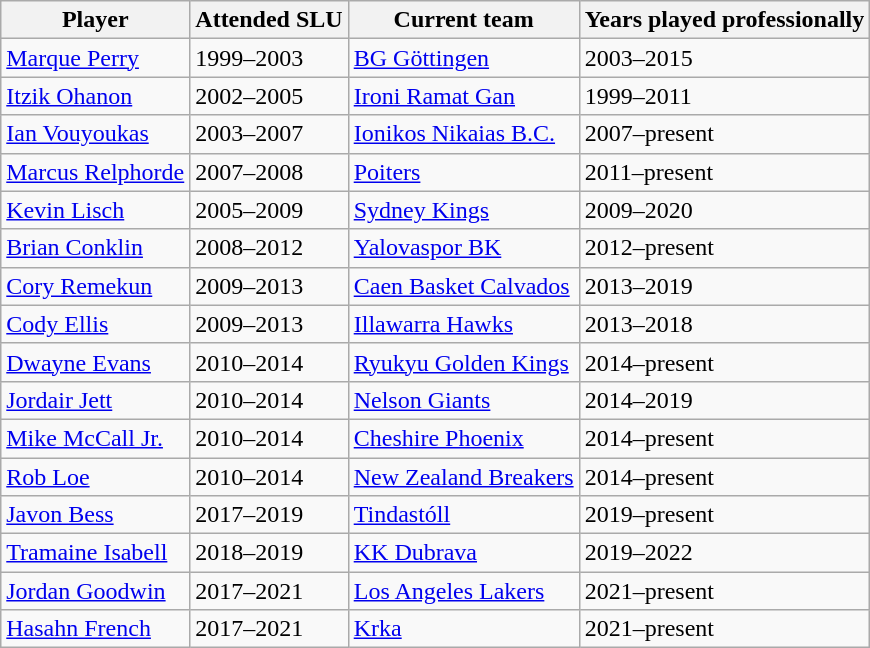<table class="wikitable">
<tr>
<th>Player</th>
<th>Attended SLU</th>
<th>Current team</th>
<th>Years played professionally</th>
</tr>
<tr>
<td><a href='#'>Marque Perry</a></td>
<td>1999–2003</td>
<td><a href='#'>BG Göttingen</a></td>
<td>2003–2015</td>
</tr>
<tr>
<td><a href='#'>Itzik Ohanon</a></td>
<td>2002–2005</td>
<td><a href='#'>Ironi Ramat Gan</a></td>
<td>1999–2011</td>
</tr>
<tr>
<td><a href='#'>Ian Vouyoukas</a></td>
<td>2003–2007</td>
<td><a href='#'>Ionikos Nikaias B.C.</a></td>
<td>2007–present</td>
</tr>
<tr>
<td><a href='#'>Marcus Relphorde</a></td>
<td>2007–2008</td>
<td><a href='#'>Poiters</a></td>
<td>2011–present</td>
</tr>
<tr>
<td><a href='#'>Kevin Lisch</a></td>
<td>2005–2009</td>
<td><a href='#'>Sydney Kings</a></td>
<td>2009–2020</td>
</tr>
<tr>
<td><a href='#'>Brian Conklin</a></td>
<td>2008–2012</td>
<td><a href='#'>Yalovaspor BK</a></td>
<td>2012–present</td>
</tr>
<tr>
<td><a href='#'>Cory Remekun</a></td>
<td>2009–2013</td>
<td><a href='#'>Caen Basket Calvados</a></td>
<td>2013–2019</td>
</tr>
<tr>
<td><a href='#'>Cody Ellis</a></td>
<td>2009–2013</td>
<td><a href='#'>Illawarra Hawks</a></td>
<td>2013–2018</td>
</tr>
<tr>
<td><a href='#'>Dwayne Evans</a></td>
<td>2010–2014</td>
<td><a href='#'>Ryukyu Golden Kings</a></td>
<td>2014–present</td>
</tr>
<tr>
<td><a href='#'>Jordair Jett</a></td>
<td>2010–2014</td>
<td><a href='#'>Nelson Giants</a></td>
<td>2014–2019</td>
</tr>
<tr>
<td><a href='#'>Mike McCall Jr.</a></td>
<td>2010–2014</td>
<td><a href='#'>Cheshire Phoenix</a></td>
<td>2014–present</td>
</tr>
<tr>
<td><a href='#'>Rob Loe</a></td>
<td>2010–2014</td>
<td><a href='#'>New Zealand Breakers</a></td>
<td>2014–present</td>
</tr>
<tr>
<td><a href='#'>Javon Bess</a></td>
<td>2017–2019</td>
<td><a href='#'>Tindastóll</a></td>
<td>2019–present</td>
</tr>
<tr>
<td><a href='#'>Tramaine Isabell</a></td>
<td>2018–2019</td>
<td><a href='#'>KK Dubrava</a></td>
<td>2019–2022</td>
</tr>
<tr>
<td><a href='#'>Jordan Goodwin</a></td>
<td>2017–2021</td>
<td><a href='#'>Los Angeles Lakers</a></td>
<td>2021–present</td>
</tr>
<tr>
<td><a href='#'>Hasahn French</a></td>
<td>2017–2021</td>
<td><a href='#'>Krka</a></td>
<td>2021–present</td>
</tr>
</table>
